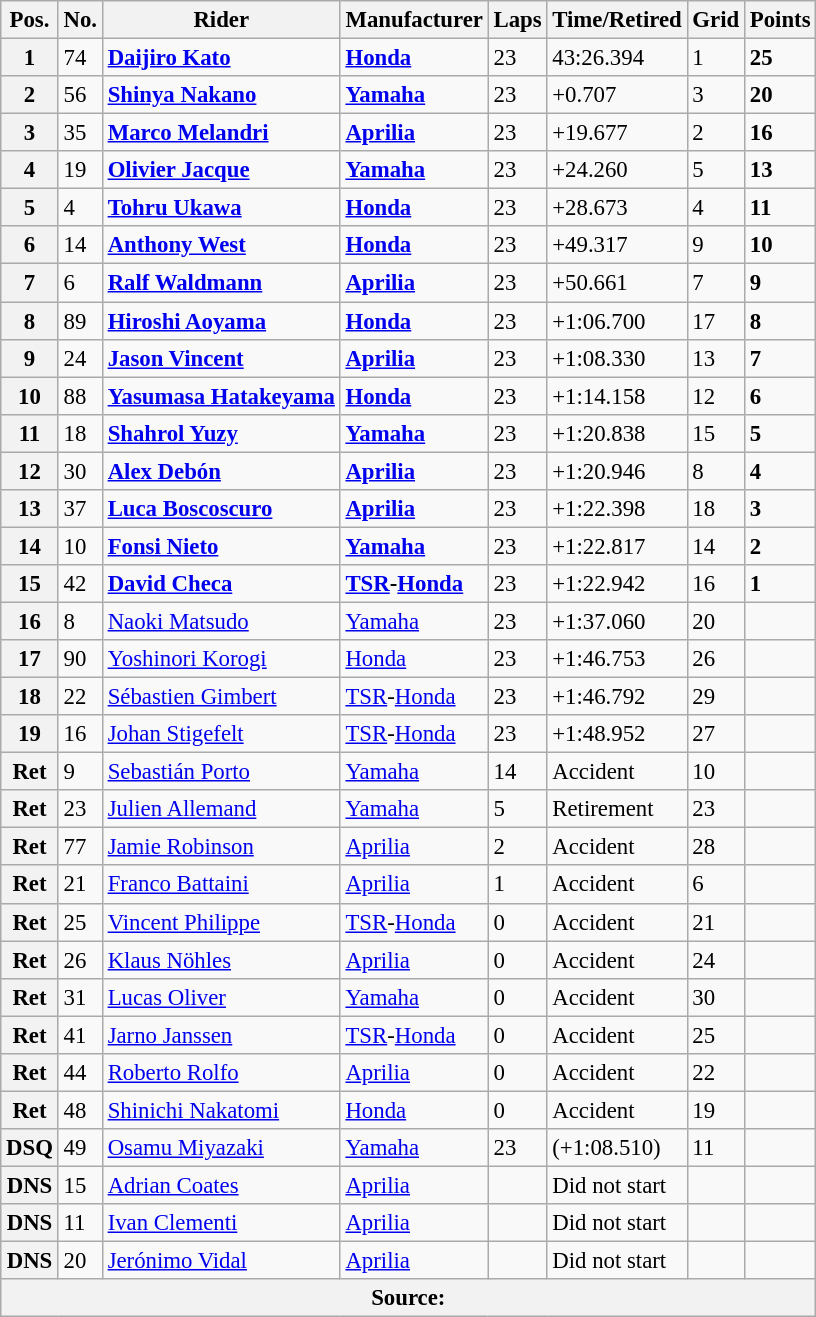<table class="wikitable" style="font-size: 95%;">
<tr>
<th>Pos.</th>
<th>No.</th>
<th>Rider</th>
<th>Manufacturer</th>
<th>Laps</th>
<th>Time/Retired</th>
<th>Grid</th>
<th>Points</th>
</tr>
<tr>
<th>1</th>
<td>74</td>
<td> <strong><a href='#'>Daijiro Kato</a></strong></td>
<td><strong><a href='#'>Honda</a></strong></td>
<td>23</td>
<td>43:26.394</td>
<td>1</td>
<td><strong>25</strong></td>
</tr>
<tr>
<th>2</th>
<td>56</td>
<td> <strong><a href='#'>Shinya Nakano</a></strong></td>
<td><strong><a href='#'>Yamaha</a></strong></td>
<td>23</td>
<td>+0.707</td>
<td>3</td>
<td><strong>20</strong></td>
</tr>
<tr>
<th>3</th>
<td>35</td>
<td> <strong><a href='#'>Marco Melandri</a></strong></td>
<td><strong><a href='#'>Aprilia</a></strong></td>
<td>23</td>
<td>+19.677</td>
<td>2</td>
<td><strong>16</strong></td>
</tr>
<tr>
<th>4</th>
<td>19</td>
<td> <strong><a href='#'>Olivier Jacque</a></strong></td>
<td><strong><a href='#'>Yamaha</a></strong></td>
<td>23</td>
<td>+24.260</td>
<td>5</td>
<td><strong>13</strong></td>
</tr>
<tr>
<th>5</th>
<td>4</td>
<td> <strong><a href='#'>Tohru Ukawa</a></strong></td>
<td><strong><a href='#'>Honda</a></strong></td>
<td>23</td>
<td>+28.673</td>
<td>4</td>
<td><strong>11</strong></td>
</tr>
<tr>
<th>6</th>
<td>14</td>
<td> <strong><a href='#'>Anthony West</a></strong></td>
<td><strong><a href='#'>Honda</a></strong></td>
<td>23</td>
<td>+49.317</td>
<td>9</td>
<td><strong>10</strong></td>
</tr>
<tr>
<th>7</th>
<td>6</td>
<td> <strong><a href='#'>Ralf Waldmann</a></strong></td>
<td><strong><a href='#'>Aprilia</a></strong></td>
<td>23</td>
<td>+50.661</td>
<td>7</td>
<td><strong>9</strong></td>
</tr>
<tr>
<th>8</th>
<td>89</td>
<td> <strong><a href='#'>Hiroshi Aoyama</a></strong></td>
<td><strong><a href='#'>Honda</a></strong></td>
<td>23</td>
<td>+1:06.700</td>
<td>17</td>
<td><strong>8</strong></td>
</tr>
<tr>
<th>9</th>
<td>24</td>
<td> <strong><a href='#'>Jason Vincent</a></strong></td>
<td><strong><a href='#'>Aprilia</a></strong></td>
<td>23</td>
<td>+1:08.330</td>
<td>13</td>
<td><strong>7</strong></td>
</tr>
<tr>
<th>10</th>
<td>88</td>
<td> <strong><a href='#'>Yasumasa Hatakeyama</a></strong></td>
<td><strong><a href='#'>Honda</a></strong></td>
<td>23</td>
<td>+1:14.158</td>
<td>12</td>
<td><strong>6</strong></td>
</tr>
<tr>
<th>11</th>
<td>18</td>
<td> <strong><a href='#'>Shahrol Yuzy</a></strong></td>
<td><strong><a href='#'>Yamaha</a></strong></td>
<td>23</td>
<td>+1:20.838</td>
<td>15</td>
<td><strong>5</strong></td>
</tr>
<tr>
<th>12</th>
<td>30</td>
<td> <strong><a href='#'>Alex Debón</a></strong></td>
<td><strong><a href='#'>Aprilia</a></strong></td>
<td>23</td>
<td>+1:20.946</td>
<td>8</td>
<td><strong>4</strong></td>
</tr>
<tr>
<th>13</th>
<td>37</td>
<td> <strong><a href='#'>Luca Boscoscuro</a></strong></td>
<td><strong><a href='#'>Aprilia</a></strong></td>
<td>23</td>
<td>+1:22.398</td>
<td>18</td>
<td><strong>3</strong></td>
</tr>
<tr>
<th>14</th>
<td>10</td>
<td> <strong><a href='#'>Fonsi Nieto</a></strong></td>
<td><strong><a href='#'>Yamaha</a></strong></td>
<td>23</td>
<td>+1:22.817</td>
<td>14</td>
<td><strong>2</strong></td>
</tr>
<tr>
<th>15</th>
<td>42</td>
<td> <strong><a href='#'>David Checa</a></strong></td>
<td><strong><a href='#'>TSR</a>-<a href='#'>Honda</a></strong></td>
<td>23</td>
<td>+1:22.942</td>
<td>16</td>
<td><strong>1</strong></td>
</tr>
<tr>
<th>16</th>
<td>8</td>
<td> <a href='#'>Naoki Matsudo</a></td>
<td><a href='#'>Yamaha</a></td>
<td>23</td>
<td>+1:37.060</td>
<td>20</td>
<td></td>
</tr>
<tr>
<th>17</th>
<td>90</td>
<td> <a href='#'>Yoshinori Korogi</a></td>
<td><a href='#'>Honda</a></td>
<td>23</td>
<td>+1:46.753</td>
<td>26</td>
<td></td>
</tr>
<tr>
<th>18</th>
<td>22</td>
<td> <a href='#'>Sébastien Gimbert</a></td>
<td><a href='#'>TSR</a>-<a href='#'>Honda</a></td>
<td>23</td>
<td>+1:46.792</td>
<td>29</td>
<td></td>
</tr>
<tr>
<th>19</th>
<td>16</td>
<td> <a href='#'>Johan Stigefelt</a></td>
<td><a href='#'>TSR</a>-<a href='#'>Honda</a></td>
<td>23</td>
<td>+1:48.952</td>
<td>27</td>
<td></td>
</tr>
<tr>
<th>Ret</th>
<td>9</td>
<td> <a href='#'>Sebastián Porto</a></td>
<td><a href='#'>Yamaha</a></td>
<td>14</td>
<td>Accident</td>
<td>10</td>
<td></td>
</tr>
<tr>
<th>Ret</th>
<td>23</td>
<td> <a href='#'>Julien Allemand</a></td>
<td><a href='#'>Yamaha</a></td>
<td>5</td>
<td>Retirement</td>
<td>23</td>
<td></td>
</tr>
<tr>
<th>Ret</th>
<td>77</td>
<td> <a href='#'>Jamie Robinson</a></td>
<td><a href='#'>Aprilia</a></td>
<td>2</td>
<td>Accident</td>
<td>28</td>
<td></td>
</tr>
<tr>
<th>Ret</th>
<td>21</td>
<td> <a href='#'>Franco Battaini</a></td>
<td><a href='#'>Aprilia</a></td>
<td>1</td>
<td>Accident</td>
<td>6</td>
<td></td>
</tr>
<tr>
<th>Ret</th>
<td>25</td>
<td> <a href='#'>Vincent Philippe</a></td>
<td><a href='#'>TSR</a>-<a href='#'>Honda</a></td>
<td>0</td>
<td>Accident</td>
<td>21</td>
<td></td>
</tr>
<tr>
<th>Ret</th>
<td>26</td>
<td> <a href='#'>Klaus Nöhles</a></td>
<td><a href='#'>Aprilia</a></td>
<td>0</td>
<td>Accident</td>
<td>24</td>
<td></td>
</tr>
<tr>
<th>Ret</th>
<td>31</td>
<td> <a href='#'>Lucas Oliver</a></td>
<td><a href='#'>Yamaha</a></td>
<td>0</td>
<td>Accident</td>
<td>30</td>
<td></td>
</tr>
<tr>
<th>Ret</th>
<td>41</td>
<td> <a href='#'>Jarno Janssen</a></td>
<td><a href='#'>TSR</a>-<a href='#'>Honda</a></td>
<td>0</td>
<td>Accident</td>
<td>25</td>
<td></td>
</tr>
<tr>
<th>Ret</th>
<td>44</td>
<td> <a href='#'>Roberto Rolfo</a></td>
<td><a href='#'>Aprilia</a></td>
<td>0</td>
<td>Accident</td>
<td>22</td>
<td></td>
</tr>
<tr>
<th>Ret</th>
<td>48</td>
<td> <a href='#'>Shinichi Nakatomi</a></td>
<td><a href='#'>Honda</a></td>
<td>0</td>
<td>Accident</td>
<td>19</td>
<td></td>
</tr>
<tr>
<th>DSQ</th>
<td>49</td>
<td> <a href='#'>Osamu Miyazaki</a></td>
<td><a href='#'>Yamaha</a></td>
<td>23</td>
<td>(+1:08.510)</td>
<td>11</td>
<td></td>
</tr>
<tr>
<th>DNS</th>
<td>15</td>
<td> <a href='#'>Adrian Coates</a></td>
<td><a href='#'>Aprilia</a></td>
<td></td>
<td>Did not start</td>
<td></td>
<td></td>
</tr>
<tr>
<th>DNS</th>
<td>11</td>
<td> <a href='#'>Ivan Clementi</a></td>
<td><a href='#'>Aprilia</a></td>
<td></td>
<td>Did not start</td>
<td></td>
<td></td>
</tr>
<tr>
<th>DNS</th>
<td>20</td>
<td> <a href='#'>Jerónimo Vidal</a></td>
<td><a href='#'>Aprilia</a></td>
<td></td>
<td>Did not start</td>
<td></td>
<td></td>
</tr>
<tr>
<th colspan=8>Source: </th>
</tr>
</table>
